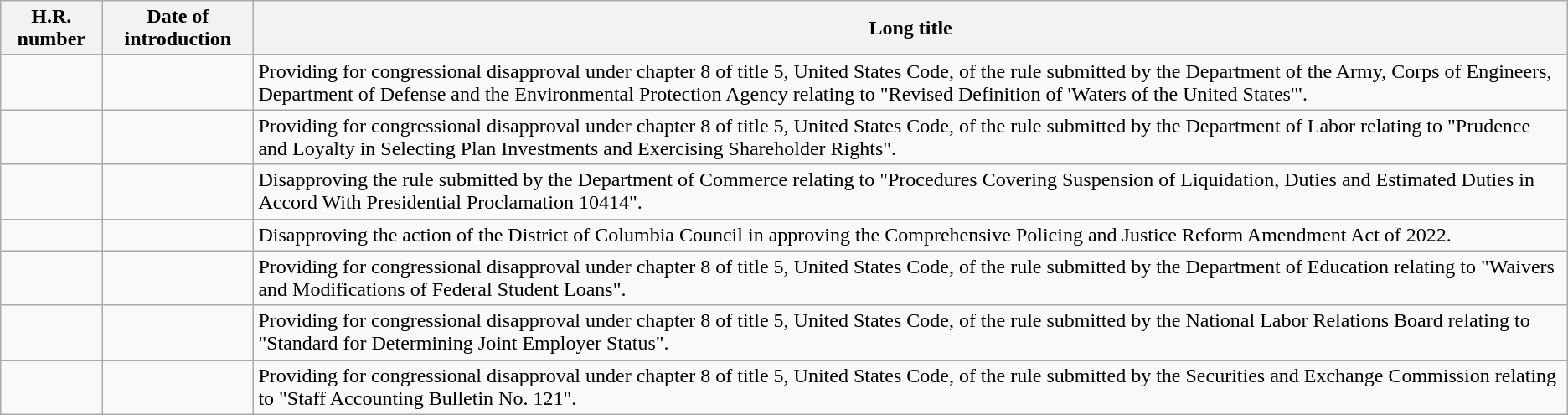<table class="wikitable">
<tr>
<th>H.R. number</th>
<th>Date of introduction</th>
<th>Long title</th>
</tr>
<tr>
<td></td>
<td></td>
<td>Providing for congressional disapproval under chapter 8 of title 5, United States Code, of the rule submitted by the Department of the Army, Corps of Engineers, Department of Defense and the Environmental Protection Agency relating to "Revised Definition of 'Waters of the United States'".</td>
</tr>
<tr>
<td></td>
<td></td>
<td>Providing for congressional disapproval under chapter 8 of title 5, United States Code, of the rule submitted by the Department of Labor relating to "Prudence and Loyalty in Selecting Plan Investments and Exercising Shareholder Rights".</td>
</tr>
<tr>
<td></td>
<td></td>
<td>Disapproving the rule submitted by the Department of Commerce relating to "Procedures Covering Suspension of Liquidation, Duties and Estimated Duties in Accord With Presidential Proclamation 10414".</td>
</tr>
<tr>
<td></td>
<td></td>
<td>Disapproving the action of the District of Columbia Council in approving the Comprehensive Policing and Justice Reform Amendment Act of 2022.</td>
</tr>
<tr>
<td></td>
<td></td>
<td>Providing for congressional disapproval under chapter 8 of title 5, United States Code, of the rule submitted by the Department of Education relating to "Waivers and Modifications of Federal Student Loans".</td>
</tr>
<tr>
<td></td>
<td></td>
<td>Providing for congressional disapproval under chapter 8 of title 5, United States Code, of the rule submitted by the National Labor Relations Board relating to "Standard for Determining Joint Employer Status".</td>
</tr>
<tr>
<td></td>
<td></td>
<td>Providing for congressional disapproval under chapter 8 of title 5, United States Code, of the rule submitted by the Securities and Exchange Commission relating to "Staff Accounting Bulletin No. 121".</td>
</tr>
</table>
